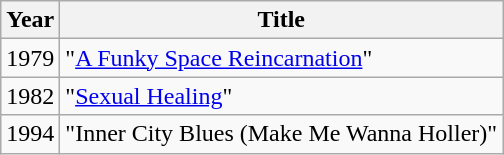<table class="wikitable">
<tr>
<th>Year</th>
<th>Title</th>
</tr>
<tr>
<td>1979</td>
<td>"<a href='#'>A Funky Space Reincarnation</a>"</td>
</tr>
<tr>
<td>1982</td>
<td>"<a href='#'>Sexual Healing</a>"</td>
</tr>
<tr>
<td>1994</td>
<td>"Inner City Blues (Make Me Wanna Holler)"</td>
</tr>
</table>
